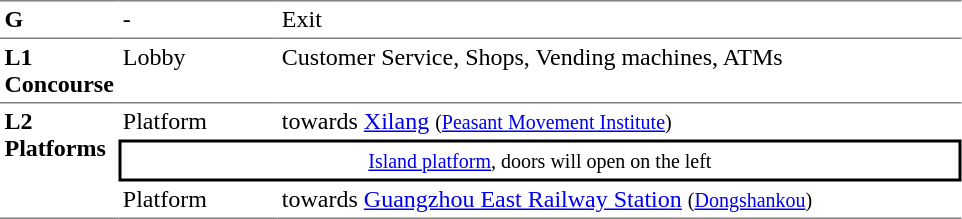<table table border=0 cellspacing=0 cellpadding=3>
<tr>
<td style="border-top:solid 1px gray;" width=50 valign=top><strong>G</strong></td>
<td style="border-top:solid 1px gray;" width=100 valign=top>-</td>
<td style="border-top:solid 1px gray;" width=450 valign=top>Exit</td>
</tr>
<tr>
<td style="border-bottom:solid 1px gray; border-top:solid 1px gray;" valign=top width=50><strong>L1<br>Concourse</strong></td>
<td style="border-bottom:solid 1px gray; border-top:solid 1px gray;" valign=top width=100>Lobby</td>
<td style="border-bottom:solid 1px gray; border-top:solid 1px gray;" valign=top width=450>Customer Service, Shops, Vending machines, ATMs</td>
</tr>
<tr>
<td style="border-bottom:solid 1px gray;" rowspan=3 valign=top><strong>L2<br>Platforms</strong></td>
<td>Platform </td>
<td>  towards <a href='#'>Xilang</a> <small>(<a href='#'>Peasant Movement Institute</a>)</small></td>
</tr>
<tr>
<td style="border-right:solid 2px black;border-left:solid 2px black;border-top:solid 2px black;border-bottom:solid 2px black;text-align:center;" colspan=2><small><a href='#'>Island platform</a>, doors will open on the left</small></td>
</tr>
<tr>
<td style="border-bottom:solid 1px gray;">Platform </td>
<td style="border-bottom:solid 1px gray;"><span></span>  towards <a href='#'>Guangzhou East Railway Station</a> <small>(<a href='#'>Dongshankou</a>)</small> </td>
</tr>
</table>
